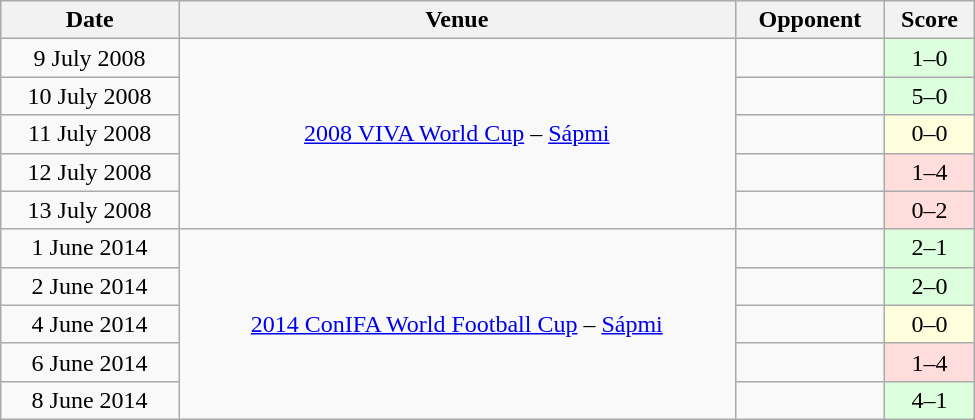<table class="wikitable sortable" style="width:650px; text-align:center;">
<tr>
<th>Date</th>
<th>Venue</th>
<th>Opponent</th>
<th>Score</th>
</tr>
<tr>
<td>9 July 2008</td>
<td rowspan="5"><a href='#'>2008 VIVA World Cup</a> – <a href='#'>Sápmi</a></td>
<td align="left"></td>
<td style="background:#dfd">1–0</td>
</tr>
<tr>
<td>10 July 2008</td>
<td align="left"></td>
<td style="background:#dfd">5–0</td>
</tr>
<tr>
<td>11 July 2008</td>
<td align="left"></td>
<td style="background:#ffd">0–0</td>
</tr>
<tr>
<td>12 July 2008</td>
<td align="left"></td>
<td style="background:#fdd">1–4</td>
</tr>
<tr>
<td>13 July 2008</td>
<td align="left"></td>
<td style="background:#fdd">0–2</td>
</tr>
<tr>
<td>1 June 2014</td>
<td rowspan="5"><a href='#'>2014 ConIFA World Football Cup</a> – <a href='#'>Sápmi</a></td>
<td align="left"></td>
<td style="background:#dfd">2–1</td>
</tr>
<tr>
<td>2 June 2014</td>
<td align="left"></td>
<td style="background:#dfd">2–0</td>
</tr>
<tr>
<td>4 June 2014</td>
<td align="left"></td>
<td style="background:#ffd">0–0</td>
</tr>
<tr>
<td>6 June 2014</td>
<td align="left"></td>
<td style="background:#fdd">1–4</td>
</tr>
<tr>
<td>8 June 2014</td>
<td align="left"></td>
<td style="background:#dfd">4–1</td>
</tr>
</table>
